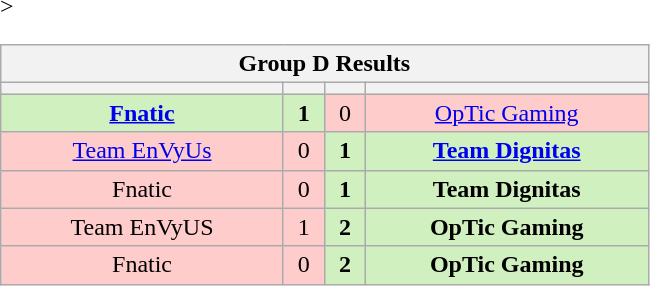<table class="wikitable" style="text-align: center;">
<tr>
<th colspan=4>Group D Results</th>
</tr>
<tr <noinclude>>
<th width="181px"></th>
<th width="20px"></th>
<th width="20px"></th>
<th width="181px"></noinclude></th>
</tr>
<tr>
<td style="background: #D0F0C0;"><strong><a href='#'>Fnatic</a></strong></td>
<td style="background: #D0F0C0;"><strong>1</strong></td>
<td style="background: #FFCCCC;">0</td>
<td style="background: #FFCCCC;"><a href='#'>OpTic Gaming</a></td>
</tr>
<tr>
<td style="background: #FFCCCC;"><a href='#'>Team EnVyUs</a></td>
<td style="background: #FFCCCC;">0</td>
<td style="background: #D0F0C0;"><strong>1</strong></td>
<td style="background: #D0F0C0;"><strong><a href='#'>Team Dignitas</a></strong></td>
</tr>
<tr>
<td style="background: #FFCCCC;">Fnatic</td>
<td style="background: #FFCCCC;">0</td>
<td style="background: #D0F0C0;"><strong>1</strong></td>
<td style="background: #D0F0C0;"><strong>Team Dignitas</strong></td>
</tr>
<tr>
<td style="background: #FFCCCC;">Team EnVyUS</td>
<td style="background: #FFCCCC;">1</td>
<td style="background: #D0F0C0;"><strong>2</strong></td>
<td style="background: #D0F0C0;"><strong>OpTic Gaming</strong></td>
</tr>
<tr>
<td style="background: #FFCCCC;">Fnatic</td>
<td style="background: #FFCCCC;">0</td>
<td style="background: #D0F0C0;"><strong>2</strong></td>
<td style="background: #D0F0C0;"><strong>OpTic Gaming</strong></td>
</tr>
</table>
